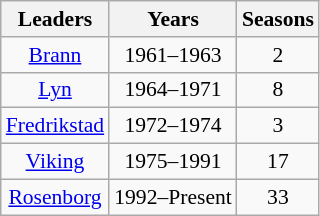<table class="wikitable sortable" style="font-size:90%;text-align: center;">
<tr>
<th>Leaders</th>
<th>Years</th>
<th>Seasons</th>
</tr>
<tr>
<td><a href='#'>Brann</a></td>
<td>1961–1963</td>
<td>2</td>
</tr>
<tr>
<td><a href='#'>Lyn</a></td>
<td>1964–1971</td>
<td>8</td>
</tr>
<tr>
<td><a href='#'>Fredrikstad</a></td>
<td>1972–1974</td>
<td>3</td>
</tr>
<tr>
<td><a href='#'>Viking</a></td>
<td>1975–1991</td>
<td>17</td>
</tr>
<tr>
<td><a href='#'>Rosenborg</a></td>
<td>1992–Present</td>
<td>33</td>
</tr>
</table>
